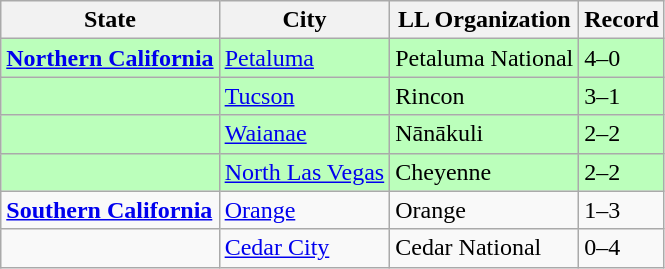<table class="wikitable">
<tr>
<th>State</th>
<th>City</th>
<th>LL Organization</th>
<th>Record</th>
</tr>
<tr bgcolor=#bbffbb>
<td><strong> <a href='#'>Northern California</a></strong></td>
<td><a href='#'>Petaluma</a></td>
<td>Petaluma National</td>
<td>4–0</td>
</tr>
<tr bgcolor=#bbffbb>
<td><strong></strong></td>
<td><a href='#'>Tucson</a></td>
<td>Rincon</td>
<td>3–1</td>
</tr>
<tr bgcolor=#bbffbb>
<td><strong></strong></td>
<td><a href='#'>Waianae</a></td>
<td>Nānākuli</td>
<td>2–2</td>
</tr>
<tr bgcolor=#bbffbb>
<td><strong></strong></td>
<td><a href='#'>North Las Vegas</a></td>
<td>Cheyenne</td>
<td>2–2</td>
</tr>
<tr>
<td><strong> <a href='#'>Southern California</a></strong></td>
<td><a href='#'>Orange</a></td>
<td>Orange</td>
<td>1–3</td>
</tr>
<tr>
<td><strong></strong></td>
<td><a href='#'>Cedar City</a></td>
<td>Cedar National</td>
<td>0–4</td>
</tr>
</table>
